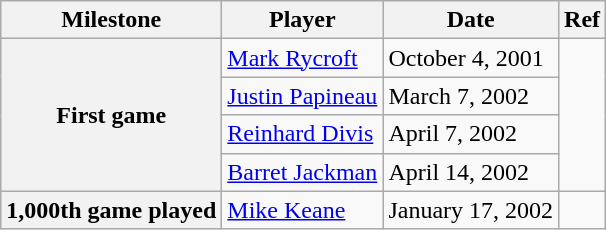<table class="wikitable">
<tr>
<th scope="col">Milestone</th>
<th scope="col">Player</th>
<th scope="col">Date</th>
<th scope="col">Ref</th>
</tr>
<tr>
<th rowspan=4>First game</th>
<td><a href='#'>Mark Rycroft</a></td>
<td>October 4, 2001</td>
<td rowspan=4></td>
</tr>
<tr>
<td><a href='#'>Justin Papineau</a></td>
<td>March 7, 2002</td>
</tr>
<tr>
<td><a href='#'>Reinhard Divis</a></td>
<td>April 7, 2002</td>
</tr>
<tr>
<td><a href='#'>Barret Jackman</a></td>
<td>April 14, 2002</td>
</tr>
<tr>
<th>1,000th game played</th>
<td><a href='#'>Mike Keane</a></td>
<td>January 17, 2002</td>
<td></td>
</tr>
</table>
